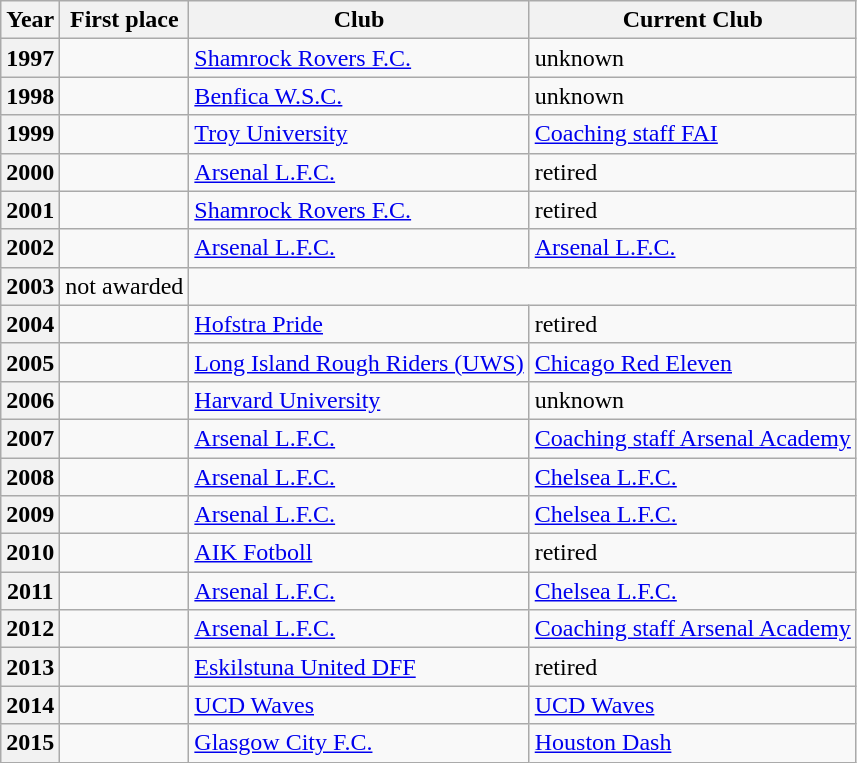<table class="wikitable plainrowheaders sortable">
<tr>
<th scope=col>Year</th>
<th scope=col>First place</th>
<th scope=col>Club</th>
<th scope=col>Current Club</th>
</tr>
<tr>
<th scope=row style=text-align:center>1997</th>
<td></td>
<td> <a href='#'>Shamrock Rovers F.C.</a></td>
<td> unknown</td>
</tr>
<tr>
<th scope=row style=text-align:center>1998</th>
<td></td>
<td> <a href='#'>Benfica W.S.C.</a></td>
<td> unknown</td>
</tr>
<tr>
<th scope=row style=text-align:center>1999</th>
<td></td>
<td> <a href='#'>Troy University</a></td>
<td> <a href='#'>Coaching staff FAI</a></td>
</tr>
<tr>
<th scope=row style=text-align:center>2000</th>
<td></td>
<td> <a href='#'>Arsenal L.F.C.</a></td>
<td> retired</td>
</tr>
<tr>
<th scope=row style=text-align:center>2001</th>
<td></td>
<td> <a href='#'>Shamrock Rovers F.C.</a></td>
<td> retired</td>
</tr>
<tr>
<th scope=row style=text-align:center>2002</th>
<td></td>
<td> <a href='#'>Arsenal L.F.C.</a></td>
<td> <a href='#'>Arsenal L.F.C.</a></td>
</tr>
<tr>
<th scope=row style=text-align:center>2003</th>
<td>not awarded</td>
</tr>
<tr>
<th scope=row style=text-align:center>2004</th>
<td></td>
<td> <a href='#'>Hofstra Pride</a></td>
<td> retired</td>
</tr>
<tr>
<th scope=row style=text-align:center>2005</th>
<td></td>
<td> <a href='#'>Long Island Rough Riders (UWS)</a></td>
<td> <a href='#'>Chicago Red Eleven</a></td>
</tr>
<tr>
<th scope=row style=text-align:center>2006</th>
<td></td>
<td> <a href='#'>Harvard University</a></td>
<td> unknown</td>
</tr>
<tr>
<th scope=row style=text-align:center>2007</th>
<td></td>
<td> <a href='#'>Arsenal L.F.C.</a></td>
<td> <a href='#'>Coaching staff Arsenal Academy</a></td>
</tr>
<tr>
<th scope=row style=text-align:center>2008</th>
<td></td>
<td> <a href='#'>Arsenal L.F.C.</a></td>
<td> <a href='#'>Chelsea L.F.C.</a></td>
</tr>
<tr>
<th scope=row style=text-align:center>2009</th>
<td></td>
<td> <a href='#'>Arsenal L.F.C.</a></td>
<td> <a href='#'>Chelsea L.F.C.</a></td>
</tr>
<tr>
<th scope=row style=text-align:center>2010</th>
<td></td>
<td> <a href='#'>AIK Fotboll</a></td>
<td> retired</td>
</tr>
<tr>
<th scope=row style=text-align:center>2011</th>
<td></td>
<td> <a href='#'>Arsenal L.F.C.</a></td>
<td> <a href='#'>Chelsea L.F.C.</a></td>
</tr>
<tr>
<th scope=row style=text-align:center>2012</th>
<td></td>
<td> <a href='#'>Arsenal L.F.C.</a></td>
<td> <a href='#'>Coaching staff Arsenal Academy</a></td>
</tr>
<tr>
<th scope=row style=text-align:center>2013</th>
<td></td>
<td> <a href='#'>Eskilstuna United DFF</a></td>
<td> retired</td>
</tr>
<tr>
<th scope=row style=text-align:center>2014</th>
<td></td>
<td> <a href='#'>UCD Waves</a></td>
<td> <a href='#'>UCD Waves</a></td>
</tr>
<tr>
<th scope=row style=text-align:center>2015</th>
<td></td>
<td> <a href='#'>Glasgow City F.C.</a></td>
<td> <a href='#'>Houston Dash</a></td>
</tr>
</table>
